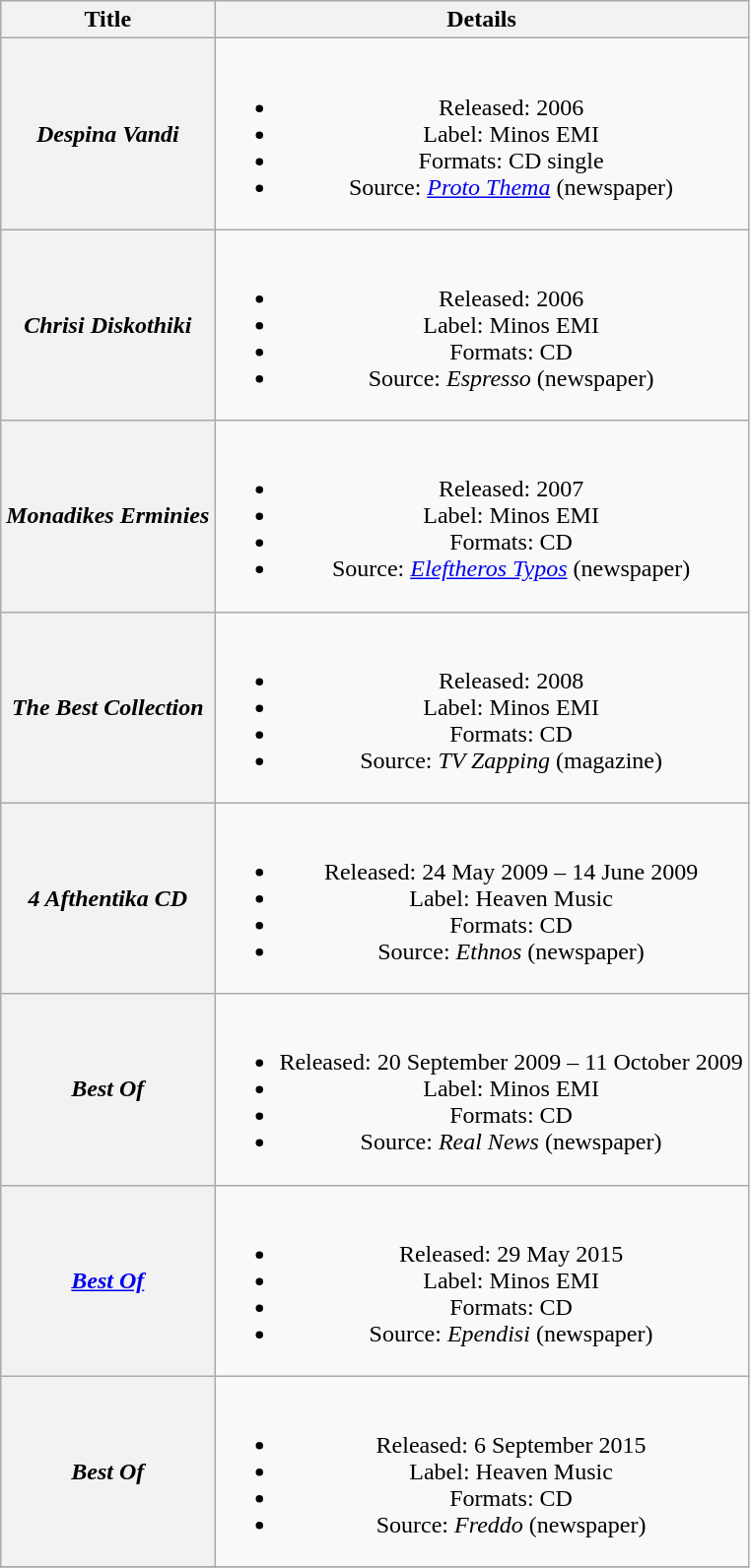<table class="wikitable plainrowheaders" style="text-align:center;">
<tr>
<th scope="col">Title</th>
<th scope="col">Details</th>
</tr>
<tr>
<th scope="row"><em>Despina Vandi</em></th>
<td><br><ul><li>Released: 2006</li><li>Label: Minos EMI</li><li>Formats: CD single</li><li>Source: <em><a href='#'>Proto Thema</a></em> (newspaper)</li></ul></td>
</tr>
<tr>
<th scope="row"><em>Chrisi Diskothiki</em></th>
<td><br><ul><li>Released: 2006</li><li>Label: Minos EMI</li><li>Formats: CD</li><li>Source: <em>Espresso</em> (newspaper)</li></ul></td>
</tr>
<tr>
<th scope="row"><em>Monadikes Erminies</em></th>
<td><br><ul><li>Released: 2007</li><li>Label: Minos EMI</li><li>Formats: CD</li><li>Source: <em><a href='#'>Eleftheros Typos</a></em> (newspaper)</li></ul></td>
</tr>
<tr>
<th scope="row"><em>The Best Collection</em></th>
<td><br><ul><li>Released: 2008</li><li>Label: Minos EMI</li><li>Formats: CD</li><li>Source: <em>TV Zapping</em> (magazine)</li></ul></td>
</tr>
<tr>
<th scope="row"><em>4 Afthentika CD</em></th>
<td><br><ul><li>Released: 24 May 2009 – 14 June 2009</li><li>Label: Heaven Music</li><li>Formats: CD</li><li>Source: <em>Ethnos</em> (newspaper)</li></ul></td>
</tr>
<tr>
<th scope="row"><em>Best Of</em></th>
<td><br><ul><li>Released: 20 September 2009 – 11 October 2009</li><li>Label: Minos EMI</li><li>Formats: CD</li><li>Source: <em>Real News</em> (newspaper)</li></ul></td>
</tr>
<tr>
<th scope="row"><em><a href='#'>Best Of</a></em></th>
<td><br><ul><li>Released: 29 May 2015</li><li>Label: Minos EMI</li><li>Formats: CD</li><li>Source: <em>Ependisi</em> (newspaper)</li></ul></td>
</tr>
<tr>
<th scope="row"><em>Best Of</em></th>
<td><br><ul><li>Released: 6 September 2015</li><li>Label: Heaven Music</li><li>Formats: CD</li><li>Source: <em>Freddo</em> (newspaper)</li></ul></td>
</tr>
<tr>
</tr>
</table>
